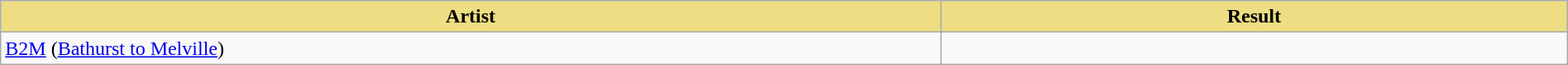<table class="wikitable" width=100%>
<tr>
<th style="width:15%;background:#EEDD82;">Artist</th>
<th style="width:10%;background:#EEDD82;">Result</th>
</tr>
<tr>
<td><a href='#'>B2M</a> (<a href='#'>Bathurst to Melville</a>)</td>
<td></td>
</tr>
</table>
